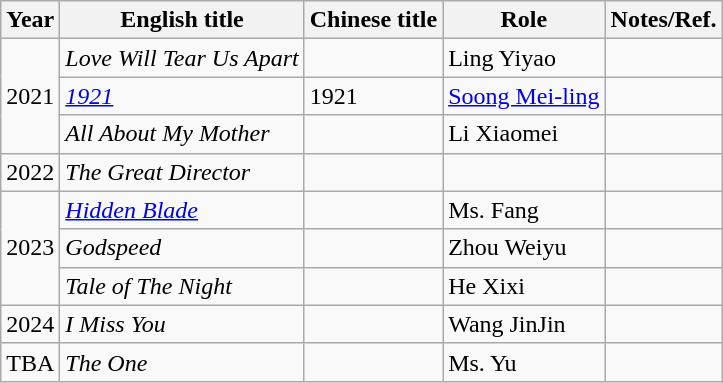<table class="wikitable sortable">
<tr>
<th>Year</th>
<th>English title</th>
<th>Chinese title</th>
<th>Role</th>
<th>Notes/Ref.</th>
</tr>
<tr>
<td rowspan="3">2021</td>
<td><em>Love Will Tear Us Apart</em></td>
<td></td>
<td>Ling Yiyao</td>
<td></td>
</tr>
<tr>
<td><em><a href='#'>1921</a></em></td>
<td>1921</td>
<td><a href='#'>Soong Mei-ling</a></td>
<td></td>
</tr>
<tr>
<td><em>All About My Mother</em></td>
<td></td>
<td>Li Xiaomei</td>
<td></td>
</tr>
<tr>
<td scope="row">2022</td>
<td><em>The Great Director</em></td>
<td></td>
<td></td>
<td></td>
</tr>
<tr |rowspan="3" scope="row">
<td rowspan="3">2023</td>
<td><em><a href='#'>Hidden Blade</a></em></td>
<td></td>
<td>Ms. Fang</td>
<td></td>
</tr>
<tr>
<td><em>Godspeed</em></td>
<td></td>
<td>Zhou Weiyu</td>
<td></td>
</tr>
<tr>
<td><em>Tale of The Night</em></td>
<td></td>
<td>He Xixi</td>
<td></td>
</tr>
<tr>
<td rowspan="1" scope="row">2024</td>
<td><em>I Miss You</em></td>
<td></td>
<td>Wang JinJin</td>
<td></td>
</tr>
<tr>
<td rowspan="1">TBA</td>
<td><em>The One</em></td>
<td></td>
<td>Ms. Yu</td>
<td></td>
</tr>
</table>
